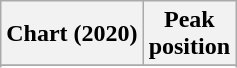<table class="wikitable sortable plainrowheaders" style="text-align:center">
<tr>
<th scope="col">Chart (2020)</th>
<th scope="col">Peak<br>position</th>
</tr>
<tr>
</tr>
<tr>
</tr>
</table>
